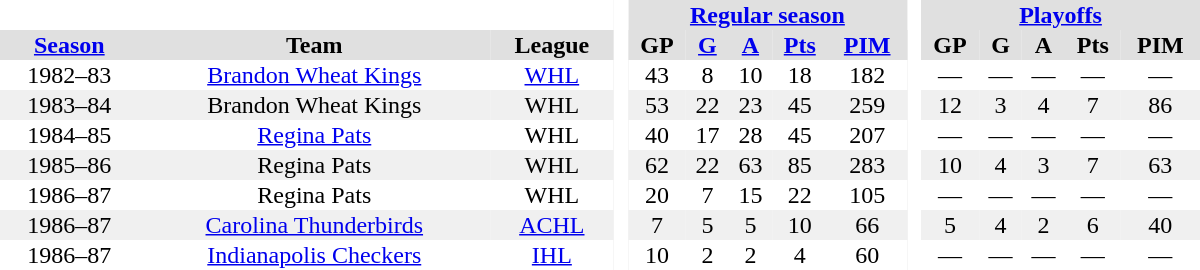<table border="0" cellpadding="1" cellspacing="0" style="text-align:center; width:50em;">
<tr style="background:#e0e0e0;">
<th colspan="3"  bgcolor="#ffffff"> </th>
<th rowspan="99" bgcolor="#ffffff"> </th>
<th colspan="5"><a href='#'>Regular season</a></th>
<th rowspan="99" bgcolor="#ffffff"> </th>
<th colspan="5"><a href='#'>Playoffs</a></th>
</tr>
<tr style="background:#e0e0e0;">
<th><a href='#'>Season</a></th>
<th>Team</th>
<th>League</th>
<th>GP</th>
<th><a href='#'>G</a></th>
<th><a href='#'>A</a></th>
<th><a href='#'>Pts</a></th>
<th><a href='#'>PIM</a></th>
<th>GP</th>
<th>G</th>
<th>A</th>
<th>Pts</th>
<th>PIM</th>
</tr>
<tr>
<td>1982–83</td>
<td><a href='#'>Brandon Wheat Kings</a></td>
<td><a href='#'>WHL</a></td>
<td>43</td>
<td>8</td>
<td>10</td>
<td>18</td>
<td>182</td>
<td>—</td>
<td>—</td>
<td>—</td>
<td>—</td>
<td>—</td>
</tr>
<tr style="background:#f0f0f0;">
<td>1983–84</td>
<td>Brandon Wheat Kings</td>
<td>WHL</td>
<td>53</td>
<td>22</td>
<td>23</td>
<td>45</td>
<td>259</td>
<td>12</td>
<td>3</td>
<td>4</td>
<td>7</td>
<td>86</td>
</tr>
<tr>
<td>1984–85</td>
<td><a href='#'>Regina Pats</a></td>
<td>WHL</td>
<td>40</td>
<td>17</td>
<td>28</td>
<td>45</td>
<td>207</td>
<td>—</td>
<td>—</td>
<td>—</td>
<td>—</td>
<td>—</td>
</tr>
<tr style="background:#f0f0f0;">
<td>1985–86</td>
<td>Regina Pats</td>
<td>WHL</td>
<td>62</td>
<td>22</td>
<td>63</td>
<td>85</td>
<td>283</td>
<td>10</td>
<td>4</td>
<td>3</td>
<td>7</td>
<td>63</td>
</tr>
<tr>
<td>1986–87</td>
<td>Regina Pats</td>
<td>WHL</td>
<td>20</td>
<td>7</td>
<td>15</td>
<td>22</td>
<td>105</td>
<td>—</td>
<td>—</td>
<td>—</td>
<td>—</td>
<td>—</td>
</tr>
<tr style="background:#f0f0f0;">
<td>1986–87</td>
<td><a href='#'>Carolina Thunderbirds</a></td>
<td><a href='#'>ACHL</a></td>
<td>7</td>
<td>5</td>
<td>5</td>
<td>10</td>
<td>66</td>
<td>5</td>
<td>4</td>
<td>2</td>
<td>6</td>
<td>40</td>
</tr>
<tr>
<td>1986–87</td>
<td><a href='#'>Indianapolis Checkers</a></td>
<td><a href='#'>IHL</a></td>
<td>10</td>
<td>2</td>
<td>2</td>
<td>4</td>
<td>60</td>
<td>—</td>
<td>—</td>
<td>—</td>
<td>—</td>
<td>—</td>
</tr>
</table>
